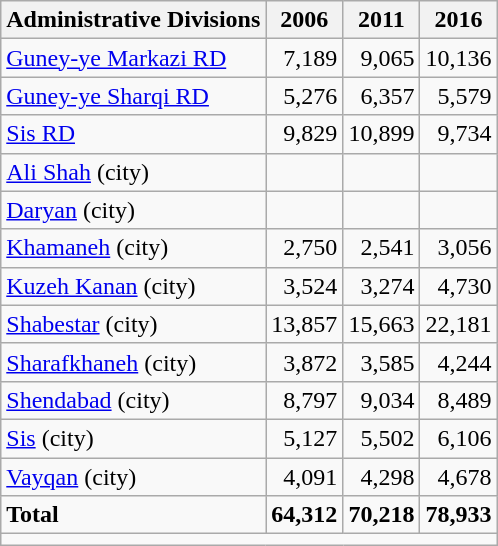<table class="wikitable">
<tr>
<th>Administrative Divisions</th>
<th>2006</th>
<th>2011</th>
<th>2016</th>
</tr>
<tr>
<td><a href='#'>Guney-ye Markazi RD</a></td>
<td style="text-align: right;">7,189</td>
<td style="text-align: right;">9,065</td>
<td style="text-align: right;">10,136</td>
</tr>
<tr>
<td><a href='#'>Guney-ye Sharqi RD</a></td>
<td style="text-align: right;">5,276</td>
<td style="text-align: right;">6,357</td>
<td style="text-align: right;">5,579</td>
</tr>
<tr>
<td><a href='#'>Sis RD</a></td>
<td style="text-align: right;">9,829</td>
<td style="text-align: right;">10,899</td>
<td style="text-align: right;">9,734</td>
</tr>
<tr>
<td><a href='#'>Ali Shah</a> (city)</td>
<td style="text-align: right;"></td>
<td style="text-align: right;"></td>
<td style="text-align: right;"></td>
</tr>
<tr>
<td><a href='#'>Daryan</a> (city)</td>
<td style="text-align: right;"></td>
<td style="text-align: right;"></td>
<td style="text-align: right;"></td>
</tr>
<tr>
<td><a href='#'>Khamaneh</a> (city)</td>
<td style="text-align: right;">2,750</td>
<td style="text-align: right;">2,541</td>
<td style="text-align: right;">3,056</td>
</tr>
<tr>
<td><a href='#'>Kuzeh Kanan</a> (city)</td>
<td style="text-align: right;">3,524</td>
<td style="text-align: right;">3,274</td>
<td style="text-align: right;">4,730</td>
</tr>
<tr>
<td><a href='#'>Shabestar</a> (city)</td>
<td style="text-align: right;">13,857</td>
<td style="text-align: right;">15,663</td>
<td style="text-align: right;">22,181</td>
</tr>
<tr>
<td><a href='#'>Sharafkhaneh</a> (city)</td>
<td style="text-align: right;">3,872</td>
<td style="text-align: right;">3,585</td>
<td style="text-align: right;">4,244</td>
</tr>
<tr>
<td><a href='#'>Shendabad</a> (city)</td>
<td style="text-align: right;">8,797</td>
<td style="text-align: right;">9,034</td>
<td style="text-align: right;">8,489</td>
</tr>
<tr>
<td><a href='#'>Sis</a> (city)</td>
<td style="text-align: right;">5,127</td>
<td style="text-align: right;">5,502</td>
<td style="text-align: right;">6,106</td>
</tr>
<tr>
<td><a href='#'>Vayqan</a> (city)</td>
<td style="text-align: right;">4,091</td>
<td style="text-align: right;">4,298</td>
<td style="text-align: right;">4,678</td>
</tr>
<tr>
<td><strong>Total</strong></td>
<td style="text-align: right;"><strong>64,312</strong></td>
<td style="text-align: right;"><strong>70,218</strong></td>
<td style="text-align: right;"><strong>78,933</strong></td>
</tr>
<tr>
<td colspan=4></td>
</tr>
</table>
